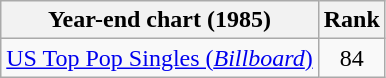<table class="wikitable sortable">
<tr>
<th>Year-end chart (1985)</th>
<th>Rank</th>
</tr>
<tr>
<td><a href='#'>US Top Pop Singles (<em>Billboard</em>)</a></td>
<td style="text-align:center;">84</td>
</tr>
</table>
